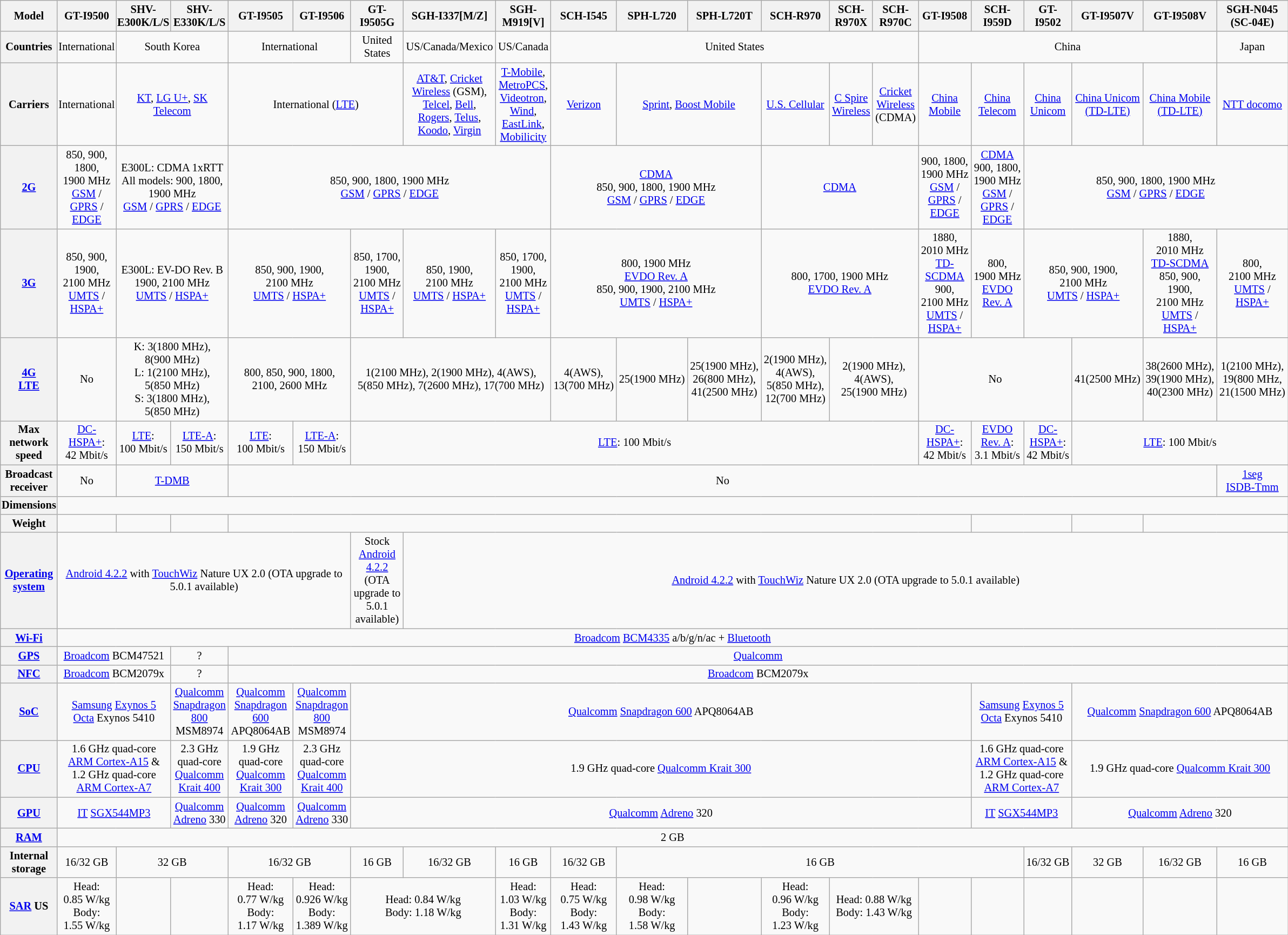<table class="wikitable" style="text-align: center; font-size:85%">
<tr>
<th>Model</th>
<th>GT-I9500</th>
<th style="padding-left:1px; padding-right:1px;">SHV-E300K/L/S</th>
<th style="padding-left:1px; padding-right:1px;">SHV-E330K/L/S</th>
<th>GT-I9505</th>
<th>GT-I9506</th>
<th style="padding-left:1px; padding-right:1px;">GT-I9505G</th>
<th>SGH-I337[M/Z]</th>
<th>SGH-M919[V]</th>
<th>SCH-I545</th>
<th>SPH-L720</th>
<th>SPH-L720T</th>
<th>SCH-R970</th>
<th>SCH-R970X</th>
<th>SCH-R970C</th>
<th>GT-I9508</th>
<th>SCH-I959D</th>
<th>GT-I9502</th>
<th style="padding-left:1px; padding-right:1px;">GT-I9507V</th>
<th style="padding-left:1px; padding-right:1px;">GT-I9508V</th>
<th style="padding-left:1px; padding-right:1px;">SGH-N045<br>(SC-04E)</th>
</tr>
<tr>
<th>Countries</th>
<td style="padding-left:1px; padding-right:1px;">International</td>
<td colspan="2">South Korea</td>
<td colspan="2">International</td>
<td>United States</td>
<td>US/Canada/Mexico</td>
<td>US/Canada</td>
<td colspan="6">United States</td>
<td colspan="5">China</td>
<td>Japan</td>
</tr>
<tr>
<th>Carriers</th>
<td style="padding-left:1px; padding-right:1px;">International</td>
<td colspan="2"><a href='#'>KT</a>, <a href='#'>LG U+</a>, <a href='#'>SK Telecom</a></td>
<td colspan="3">International (<a href='#'>LTE</a>)</td>
<td><a href='#'>AT&T</a>, <a href='#'>Cricket Wireless</a> (GSM), <a href='#'>Telcel</a>, <a href='#'>Bell</a>, <a href='#'>Rogers</a>, <a href='#'>Telus</a>, <a href='#'>Koodo</a>, <a href='#'>Virgin</a></td>
<td><a href='#'>T-Mobile</a>, <a href='#'>MetroPCS</a>, <a href='#'>Videotron</a>, <a href='#'>Wind</a>, <a href='#'>EastLink</a>, <a href='#'>Mobilicity</a></td>
<td><a href='#'>Verizon</a></td>
<td colspan="2"><a href='#'>Sprint</a>, <a href='#'>Boost Mobile</a></td>
<td><a href='#'>U.S. Cellular</a></td>
<td><a href='#'>C Spire Wireless</a></td>
<td><a href='#'>Cricket Wireless</a> (CDMA)</td>
<td><a href='#'>China Mobile</a></td>
<td><a href='#'>China Telecom</a></td>
<td><a href='#'>China Unicom</a></td>
<td><a href='#'>China Unicom</a><br><a href='#'>(TD-LTE)</a></td>
<td><a href='#'>China Mobile</a><br><a href='#'>(TD-LTE)</a></td>
<td><a href='#'>NTT docomo</a></td>
</tr>
<tr>
<th><a href='#'>2G</a></th>
<td>850, 900, 1800, 1900 MHz<br><a href='#'>GSM</a> / <a href='#'>GPRS</a> / <a href='#'>EDGE</a></td>
<td colspan="2">E300L: CDMA 1xRTT<br>All models: 900, 1800, 1900 MHz<br><a href='#'>GSM</a> / <a href='#'>GPRS</a> / <a href='#'>EDGE</a></td>
<td colspan="5">850, 900, 1800, 1900 MHz<br><a href='#'>GSM</a> / <a href='#'>GPRS</a> / <a href='#'>EDGE</a></td>
<td colspan="3"><a href='#'>CDMA</a><br>850, 900, 1800, 1900 MHz<br><a href='#'>GSM</a> / <a href='#'>GPRS</a> / <a href='#'>EDGE</a></td>
<td colspan="3"><a href='#'>CDMA</a></td>
<td>900, 1800, 1900 MHz<br><a href='#'>GSM</a> / <a href='#'>GPRS</a> / <a href='#'>EDGE</a></td>
<td><a href='#'>CDMA</a><br>900, 1800, 1900 MHz<br><a href='#'>GSM</a> / <a href='#'>GPRS</a> / <a href='#'>EDGE</a></td>
<td colspan="4">850, 900, 1800, 1900 MHz<br><a href='#'>GSM</a> / <a href='#'>GPRS</a> / <a href='#'>EDGE</a></td>
</tr>
<tr>
<th><a href='#'>3G</a></th>
<td>850, 900, 1900, 2100 MHz<br><a href='#'>UMTS</a> / <a href='#'>HSPA+</a></td>
<td colspan="2">E300L: EV-DO Rev. B<br>1900, 2100 MHz<br><a href='#'>UMTS</a> / <a href='#'>HSPA+</a></td>
<td colspan="2">850, 900, 1900, 2100 MHz<br><a href='#'>UMTS</a> / <a href='#'>HSPA+</a></td>
<td>850, 1700, 1900, 2100 MHz<br><a href='#'>UMTS</a> / <a href='#'>HSPA+</a></td>
<td>850, 1900, 2100 MHz<br><a href='#'>UMTS</a> / <a href='#'>HSPA+</a></td>
<td>850, 1700, 1900, 2100 MHz<br><a href='#'>UMTS</a> / <a href='#'>HSPA+</a></td>
<td colspan="3">800, 1900 MHz<br><a href='#'>EVDO Rev. A</a><br>850, 900, 1900, 2100 MHz<br><a href='#'>UMTS</a> / <a href='#'>HSPA+</a></td>
<td colspan="3">800, 1700, 1900 MHz<br><a href='#'>EVDO Rev. A</a></td>
<td>1880, 2010 MHz<br><a href='#'>TD-SCDMA</a><br>900, 2100 MHz<br><a href='#'>UMTS</a> / <a href='#'>HSPA+</a></td>
<td>800, 1900 MHz<br><a href='#'>EVDO Rev. A</a></td>
<td colspan="2">850, 900, 1900, 2100 MHz<br><a href='#'>UMTS</a> / <a href='#'>HSPA+</a></td>
<td>1880, 2010 MHz<br><a href='#'>TD-SCDMA</a><br>850, 900, 1900, 2100 MHz<br><a href='#'>UMTS</a> / <a href='#'>HSPA+</a></td>
<td>800, 2100 MHz<br><a href='#'>UMTS</a> / <a href='#'>HSPA+</a></td>
</tr>
<tr>
<th><a href='#'>4G</a><br><a href='#'>LTE</a></th>
<td>No</td>
<td colspan="2">K: 3(1800 MHz), 8(900 MHz)<br>L: 1(2100 MHz), 5(850 MHz)<br>S: 3(1800 MHz), 5(850 MHz)</td>
<td colspan="2">800, 850, 900, 1800, 2100, 2600 MHz</td>
<td colspan="3">1(2100 MHz), 2(1900 MHz), 4(AWS), 5(850 MHz), 7(2600 MHz), 17(700 MHz)</td>
<td>4(AWS), 13(700 MHz)</td>
<td>25(1900 MHz)</td>
<td>25(1900 MHz),  26(800 MHz), 41(2500 MHz)</td>
<td>2(1900 MHz),<br>4(AWS),<br>5(850 MHz),<br>12(700 MHz)</td>
<td colspan="2">2(1900 MHz),<br>4(AWS),<br>25(1900 MHz)</td>
<td colspan="3">No</td>
<td>41(2500 MHz)</td>
<td>38(2600 MHz), 39(1900 MHz), 40(2300 MHz)</td>
<td>1(2100 MHz), 19(800 MHz, 21(1500 MHz)</td>
</tr>
<tr>
<th>Max<br>network<br>speed</th>
<td><a href='#'>DC-HSPA+</a>: 42 Mbit/s</td>
<td><a href='#'>LTE</a>: 100 Mbit/s</td>
<td><a href='#'>LTE-A</a>: 150 Mbit/s</td>
<td><a href='#'>LTE</a>: 100 Mbit/s</td>
<td><a href='#'>LTE-A</a>: 150 Mbit/s</td>
<td colspan="9"><a href='#'>LTE</a>: 100 Mbit/s</td>
<td><a href='#'>DC-HSPA+</a>: 42 Mbit/s</td>
<td><a href='#'>EVDO Rev. A</a>: 3.1 Mbit/s</td>
<td><a href='#'>DC-HSPA+</a>: 42 Mbit/s</td>
<td colspan="3"><a href='#'>LTE</a>: 100 Mbit/s</td>
</tr>
<tr>
<th>Broadcast<br>receiver</th>
<td>No</td>
<td colspan="2"><a href='#'>T-DMB</a></td>
<td colspan="16">No</td>
<td><a href='#'>1seg</a><br><a href='#'>ISDB-Tmm</a></td>
</tr>
<tr>
<th style="padding-left:1px; padding-right:1px;">Dimensions</th>
<td colspan="20"></td>
</tr>
<tr>
<th>Weight</th>
<td></td>
<td></td>
<td></td>
<td colspan="12"></td>
<td colspan="2"></td>
<td></td>
<td colspan="2"></td>
</tr>
<tr>
<th><a href='#'>Operating</a><br><a href='#'>system</a></th>
<td colspan="5"><a href='#'>Android 4.2.2</a> with <a href='#'>TouchWiz</a> Nature UX 2.0 (OTA upgrade to 5.0.1 available)</td>
<td>Stock <a href='#'>Android 4.2.2</a> (OTA upgrade to 5.0.1 available)</td>
<td colspan="14"><a href='#'>Android 4.2.2</a> with <a href='#'>TouchWiz</a> Nature UX 2.0 (OTA upgrade to 5.0.1 available)</td>
</tr>
<tr>
<th><a href='#'>Wi-Fi</a></th>
<td colspan="20"><a href='#'>Broadcom</a> <a href='#'>BCM4335</a> a/b/g/n/ac + <a href='#'>Bluetooth</a></td>
</tr>
<tr>
<th><a href='#'>GPS</a></th>
<td colspan="2"><a href='#'>Broadcom</a> BCM47521</td>
<td>?</td>
<td colspan="17"><a href='#'>Qualcomm</a></td>
</tr>
<tr>
<th><a href='#'>NFC</a></th>
<td colspan="2"><a href='#'>Broadcom</a> BCM2079x</td>
<td>?</td>
<td colspan="17"><a href='#'>Broadcom</a> BCM2079x</td>
</tr>
<tr>
<th><a href='#'>SoC</a></th>
<td colspan="2"><a href='#'>Samsung</a> <a href='#'>Exynos 5 Octa</a> Exynos 5410</td>
<td><a href='#'>Qualcomm</a> <a href='#'>Snapdragon 800</a> MSM8974</td>
<td><a href='#'>Qualcomm</a> <a href='#'>Snapdragon 600</a> APQ8064AB</td>
<td><a href='#'>Qualcomm</a> <a href='#'>Snapdragon 800</a> MSM8974</td>
<td colspan="10"><a href='#'>Qualcomm</a> <a href='#'>Snapdragon 600</a> APQ8064AB</td>
<td colspan="2"><a href='#'>Samsung</a> <a href='#'>Exynos 5 Octa</a> Exynos 5410</td>
<td colspan="3"><a href='#'>Qualcomm</a> <a href='#'>Snapdragon 600</a> APQ8064AB</td>
</tr>
<tr>
<th><a href='#'>CPU</a></th>
<td colspan="2">1.6 GHz quad-core <a href='#'>ARM Cortex-A15</a> &<br>1.2 GHz quad-core <a href='#'>ARM Cortex-A7</a></td>
<td>2.3 GHz quad-core <a href='#'>Qualcomm Krait 400</a></td>
<td>1.9 GHz quad-core <a href='#'>Qualcomm Krait 300</a></td>
<td>2.3 GHz quad-core <a href='#'>Qualcomm Krait 400</a></td>
<td colspan="10">1.9 GHz quad-core <a href='#'>Qualcomm Krait 300</a></td>
<td colspan="2">1.6 GHz quad-core <a href='#'>ARM Cortex-A15</a> &<br>1.2 GHz quad-core <a href='#'>ARM Cortex-A7</a></td>
<td colspan="3">1.9 GHz quad-core <a href='#'>Qualcomm Krait 300</a></td>
</tr>
<tr>
<th><a href='#'>GPU</a></th>
<td colspan="2"><a href='#'>IT</a> <a href='#'>SGX544MP3</a></td>
<td><a href='#'>Qualcomm</a> <a href='#'>Adreno</a> 330</td>
<td><a href='#'>Qualcomm</a> <a href='#'>Adreno</a> 320</td>
<td><a href='#'>Qualcomm</a> <a href='#'>Adreno</a> 330</td>
<td colspan="10"><a href='#'>Qualcomm</a> <a href='#'>Adreno</a> 320</td>
<td colspan="2"><a href='#'>IT</a> <a href='#'>SGX544MP3</a></td>
<td colspan="3"><a href='#'>Qualcomm</a> <a href='#'>Adreno</a> 320</td>
</tr>
<tr>
<th><a href='#'>RAM</a></th>
<td colspan="20">2 GB</td>
</tr>
<tr>
<th>Internal storage</th>
<td style="padding-left:1px; padding-right:1px;">16/32 GB</td>
<td colspan="2">32 GB</td>
<td colspan="2">16/32 GB</td>
<td>16 GB</td>
<td>16/32 GB</td>
<td>16 GB</td>
<td>16/32 GB</td>
<td colspan="7">16 GB</td>
<td>16/32 GB</td>
<td>32 GB</td>
<td style="padding-left:1px; padding-right:1px;">16/32 GB</td>
<td>16 GB</td>
</tr>
<tr>
<th><a href='#'>SAR</a> US</th>
<td>Head: 0.85 W/kg<br>Body: 1.55 W/kg</td>
<td></td>
<td></td>
<td>Head: 0.77 W/kg<br>Body: 1.17 W/kg</td>
<td>Head: 0.926 W/kg<br>Body: 1.389 W/kg</td>
<td colspan="2">Head: 0.84 W/kg<br>Body: 1.18 W/kg</td>
<td>Head: 1.03 W/kg<br>Body: 1.31 W/kg</td>
<td>Head: 0.75 W/kg<br>Body: 1.43 W/kg</td>
<td>Head: 0.98 W/kg<br>Body: 1.58 W/kg</td>
<td></td>
<td>Head: 0.96 W/kg<br>Body: 1.23 W/kg</td>
<td colspan="2">Head: 0.88 W/kg<br>Body: 1.43 W/kg</td>
<td></td>
<td></td>
<td></td>
<td></td>
<td></td>
<td></td>
</tr>
</table>
